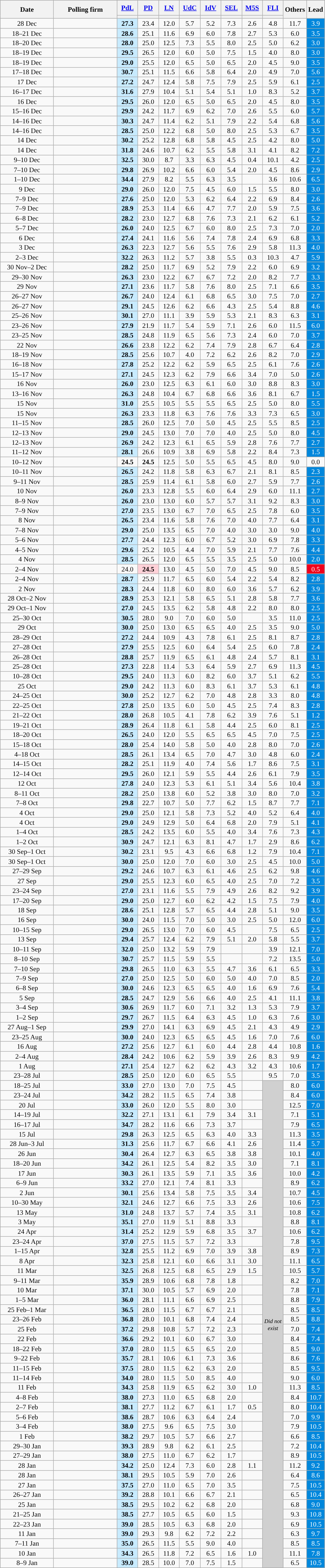<table class="wikitable collapsible" style="text-align:center;font-size:85%;line-height:13px">
<tr style="height:30px; background-color:#E9E9E9">
<th rowspan="2" style="width:100px;">Date</th>
<th rowspan="2" style="width:120px;">Polling firm</th>
<th style="width:35px;"><a href='#'>PdL</a></th>
<th style="width:35px;"><a href='#'>PD</a></th>
<th style="width:35px;"><a href='#'>LN</a></th>
<th style="width:35px;"><a href='#'>UdC</a></th>
<th style="width:35px;"><a href='#'>IdV</a></th>
<th style="width:35px;"><a href='#'>SEL</a></th>
<th style="width:35px;"><a href='#'>M5S</a></th>
<th style="width:35px;"><a href='#'>FLI</a></th>
<th rowspan="2" style="width:20px;">Others</th>
<th rowspan="2" style="width:20px;">Lead</th>
</tr>
<tr>
<th style="background:"></th>
<th style="background:"></th>
<th style="background:"></th>
<th style="background:"></th>
<th style="background:"></th>
<th style="background:"></th>
<th style="background:"></th>
<th style="background:"></th>
</tr>
<tr>
<td>28 Dec</td>
<td></td>
<td style="background:#C8EBFF"><strong>27.3</strong></td>
<td>23.4</td>
<td>12.0</td>
<td>5.7</td>
<td>5.2</td>
<td>7.3</td>
<td>2.6</td>
<td>4.8</td>
<td>11.7</td>
<td style="background:#0087DC; color:white;">3.9</td>
</tr>
<tr>
<td>18–21 Dec</td>
<td> </td>
<td style="background:#C8EBFF"><strong>28.6</strong></td>
<td>25.1</td>
<td>11.6</td>
<td>6.9</td>
<td>6.0</td>
<td>7.8</td>
<td>2.7</td>
<td>5.3</td>
<td>6.0</td>
<td style="background:#0087DC; color:white;">3.5</td>
</tr>
<tr>
<td>18–20 Dec</td>
<td> </td>
<td style="background:#C8EBFF"><strong>28.0</strong></td>
<td>25.0</td>
<td>12.5</td>
<td>7.3</td>
<td>5.5</td>
<td>8.0</td>
<td>2.5</td>
<td>5.0</td>
<td>6.2</td>
<td style="background:#0087DC; color:white;">3.0</td>
</tr>
<tr>
<td>18–19 Dec</td>
<td> </td>
<td style="background:#C8EBFF"><strong>29.5</strong></td>
<td>26.5</td>
<td>12.0</td>
<td>6.0</td>
<td>5.0</td>
<td>7.5</td>
<td>1.5</td>
<td>4.0</td>
<td>8.0</td>
<td style="background:#0087DC; color:white;">3.0</td>
</tr>
<tr>
<td>18–19 Dec</td>
<td> </td>
<td style="background:#C8EBFF"><strong>29.0</strong></td>
<td>25.5</td>
<td>12.0</td>
<td>6.5</td>
<td>5.0</td>
<td>6.5</td>
<td>2.0</td>
<td>4.5</td>
<td>9.0</td>
<td style="background:#0087DC; color:white;">3.5</td>
</tr>
<tr>
<td>17–18 Dec</td>
<td> </td>
<td style="background:#C8EBFF"><strong>30.7</strong></td>
<td>25.1</td>
<td>11.5</td>
<td>6.6</td>
<td>5.8</td>
<td>6.4</td>
<td>2.0</td>
<td>4.9</td>
<td>7.0</td>
<td style="background:#0087DC; color:white;">5.6</td>
</tr>
<tr>
<td>17 Dec</td>
<td> </td>
<td style="background:#C8EBFF"><strong>27.2</strong></td>
<td>24.7</td>
<td>12.4</td>
<td>5.8</td>
<td>7.5</td>
<td>7.9</td>
<td>2.5</td>
<td>5.9</td>
<td>6.1</td>
<td style="background:#0087DC; color:white;">2.5</td>
</tr>
<tr>
<td>16–17 Dec</td>
<td> </td>
<td style="background:#C8EBFF"><strong>31.6</strong></td>
<td>27.9</td>
<td>10.4</td>
<td>5.1</td>
<td>5.4</td>
<td>5.1</td>
<td>1.0</td>
<td>8.3</td>
<td>5.2</td>
<td style="background:#0087DC; color:white;">3.7</td>
</tr>
<tr>
<td>16 Dec</td>
<td> </td>
<td style="background:#C8EBFF"><strong>29.5</strong></td>
<td>26.0</td>
<td>12.0</td>
<td>6.5</td>
<td>5.0</td>
<td>6.5</td>
<td>2.0</td>
<td>4.5</td>
<td>8.0</td>
<td style="background:#0087DC; color:white;">3.5</td>
</tr>
<tr>
<td>15–16 Dec</td>
<td> </td>
<td style="background:#C8EBFF"><strong>29.9</strong></td>
<td>24.2</td>
<td>11.7</td>
<td>6.9</td>
<td>6.2</td>
<td>7.0</td>
<td>2.6</td>
<td>5.5</td>
<td>6.0</td>
<td style="background:#0087DC; color:white;">5.7</td>
</tr>
<tr>
<td>14–16 Dec</td>
<td> </td>
<td style="background:#C8EBFF"><strong>30.3</strong></td>
<td>24.7</td>
<td>11.4</td>
<td>6.2</td>
<td>5.1</td>
<td>7.9</td>
<td>2.2</td>
<td>5.4</td>
<td>6.8</td>
<td style="background:#0087DC; color:white;">5.6</td>
</tr>
<tr>
<td>14–16 Dec</td>
<td> </td>
<td style="background:#C8EBFF"><strong>28.5</strong></td>
<td>25.0</td>
<td>12.2</td>
<td>6.8</td>
<td>5.0</td>
<td>8.0</td>
<td>2.5</td>
<td>5.3</td>
<td>6.7</td>
<td style="background:#0087DC; color:white;">3.5</td>
</tr>
<tr>
<td>14 Dec</td>
<td> </td>
<td style="background:#C8EBFF"><strong>30.2</strong></td>
<td>25.2</td>
<td>12.8</td>
<td>6.8</td>
<td>5.8</td>
<td>4.5</td>
<td>2.5</td>
<td>4.2</td>
<td>8.0</td>
<td style="background:#0087DC; color:white;">5.0</td>
</tr>
<tr>
<td>14 Dec</td>
<td> </td>
<td style="background:#C8EBFF"><strong>31.8</strong></td>
<td>24.6</td>
<td>10.7</td>
<td>6.2</td>
<td>5.5</td>
<td>5.8</td>
<td>3.1</td>
<td>4.1</td>
<td>8.2</td>
<td style="background:#0087DC; color:white;">7.2</td>
</tr>
<tr>
<td>9–10 Dec</td>
<td> </td>
<td style="background:#C8EBFF"><strong>32.5</strong></td>
<td>30.0</td>
<td>8.7</td>
<td>3.3</td>
<td>6.3</td>
<td>4.5</td>
<td>0.4</td>
<td>10.1</td>
<td>4.2</td>
<td style="background:#0087DC; color:white;">2.5</td>
</tr>
<tr>
<td>7–10 Dec</td>
<td> </td>
<td style="background:#C8EBFF"><strong>29.8</strong></td>
<td>26.9</td>
<td>10.2</td>
<td>6.6</td>
<td>6.0</td>
<td>5.4</td>
<td>2.0</td>
<td>4.5</td>
<td>8.6</td>
<td style="background:#0087DC; color:white;">2.9</td>
</tr>
<tr>
<td>1–10 Dec</td>
<td> </td>
<td style="background:#C8EBFF"><strong>34.4</strong></td>
<td>27.9</td>
<td>8.2</td>
<td>5.5</td>
<td>6.3</td>
<td>3.5</td>
<td></td>
<td>3.6</td>
<td>10.6</td>
<td style="background:#0087DC; color:white;">6.5</td>
</tr>
<tr>
<td>9 Dec</td>
<td> </td>
<td style="background:#C8EBFF"><strong>29.0</strong></td>
<td>26.0</td>
<td>12.0</td>
<td>7.5</td>
<td>4.5</td>
<td>6.0</td>
<td>1.5</td>
<td>5.5</td>
<td>8.0</td>
<td style="background:#0087DC; color:white;">3.0</td>
</tr>
<tr>
<td>7–9 Dec</td>
<td> </td>
<td style="background:#C8EBFF"><strong>27.6</strong></td>
<td>25.0</td>
<td>12.0</td>
<td>5.3</td>
<td>6.2</td>
<td>6.4</td>
<td>2.2</td>
<td>6.9</td>
<td>8.4</td>
<td style="background:#0087DC; color:white;">2.6</td>
</tr>
<tr>
<td>7–9 Dec</td>
<td> </td>
<td style="background:#C8EBFF"><strong>28.9</strong></td>
<td>25.3</td>
<td>11.4</td>
<td>6.6</td>
<td>4.7</td>
<td>7.7</td>
<td>2.0</td>
<td>5.9</td>
<td>7.5</td>
<td style="background:#0087DC; color:white;">3.6</td>
</tr>
<tr>
<td>6–8 Dec</td>
<td> </td>
<td style="background:#C8EBFF"><strong>28.2</strong></td>
<td>23.0</td>
<td>12.7</td>
<td>6.8</td>
<td>7.6</td>
<td>7.3</td>
<td>2.1</td>
<td>6.2</td>
<td>6.1</td>
<td style="background:#0087DC; color:white;">5.2</td>
</tr>
<tr>
<td>5–7 Dec</td>
<td> </td>
<td style="background:#C8EBFF"><strong>26.0</strong></td>
<td>24.0</td>
<td>12.5</td>
<td>6.7</td>
<td>6.0</td>
<td>8.0</td>
<td>2.5</td>
<td>7.3</td>
<td>7.0</td>
<td style="background:#0087DC; color:white;">2.0</td>
</tr>
<tr>
<td>6 Dec</td>
<td> </td>
<td style="background:#C8EBFF"><strong>27.4</strong></td>
<td>24.1</td>
<td>11.6</td>
<td>5.6</td>
<td>7.4</td>
<td>7.8</td>
<td>2.4</td>
<td>6.9</td>
<td>6.8</td>
<td style="background:#0087DC; color:white;">3.3</td>
</tr>
<tr>
<td>3 Dec</td>
<td></td>
<td style="background:#C8EBFF"><strong>26.3</strong></td>
<td>22.3</td>
<td>12.7</td>
<td>5.6</td>
<td>5.5</td>
<td>7.6</td>
<td>2.9</td>
<td>5.8</td>
<td>11.3</td>
<td style="background:#0087DC; color:white;">4.0</td>
</tr>
<tr>
<td>2–3 Dec</td>
<td> </td>
<td style="background:#C8EBFF"><strong>32.2</strong></td>
<td>26.3</td>
<td>11.2</td>
<td>5.7</td>
<td>3.8</td>
<td>5.5</td>
<td>0.3</td>
<td>10.3</td>
<td>4.7</td>
<td style="background:#0087DC; color:white;">5.9</td>
</tr>
<tr>
<td>30 Nov–2 Dec</td>
<td> </td>
<td style="background:#C8EBFF"><strong>28.2</strong></td>
<td>25.0</td>
<td>11.7</td>
<td>6.9</td>
<td>5.2</td>
<td>7.9</td>
<td>2.2</td>
<td>6.0</td>
<td>6.9</td>
<td style="background:#0087DC; color:white;">3.2</td>
</tr>
<tr>
<td>29–30 Nov</td>
<td> </td>
<td style="background:#C8EBFF"><strong>26.3</strong></td>
<td>23.0</td>
<td>12.2</td>
<td>6.7</td>
<td>6.7</td>
<td>7.2</td>
<td>2.0</td>
<td>8.2</td>
<td>7.7</td>
<td style="background:#0087DC; color:white;">3.3</td>
</tr>
<tr>
<td>29 Nov</td>
<td> </td>
<td style="background:#C8EBFF"><strong>27.1</strong></td>
<td>23.6</td>
<td>11.7</td>
<td>5.8</td>
<td>7.6</td>
<td>8.0</td>
<td>2.5</td>
<td>7.1</td>
<td>6.6</td>
<td style="background:#0087DC; color:white;">3.5</td>
</tr>
<tr>
<td>26–27 Nov</td>
<td> </td>
<td style="background:#C8EBFF"><strong>26.7</strong></td>
<td>24.0</td>
<td>12.4</td>
<td>6.1</td>
<td>6.8</td>
<td>6.5</td>
<td>3.0</td>
<td>7.5</td>
<td>7.0</td>
<td style="background:#0087DC; color:white;">2.7</td>
</tr>
<tr>
<td>26–27 Nov</td>
<td> </td>
<td style="background:#C8EBFF"><strong>29.1</strong></td>
<td>24.5</td>
<td>12.6</td>
<td>6.2</td>
<td>6.6</td>
<td>4.3</td>
<td>2.5</td>
<td>5.4</td>
<td>8.8</td>
<td style="background:#0087DC; color:white;">4.6</td>
</tr>
<tr>
<td>25–26 Nov</td>
<td> </td>
<td style="background:#C8EBFF"><strong>30.1</strong></td>
<td>27.0</td>
<td>11.1</td>
<td>3.9</td>
<td>5.9</td>
<td>5.3</td>
<td>2.1</td>
<td>8.3</td>
<td>6.3</td>
<td style="background:#0087DC; color:white;">3.1</td>
</tr>
<tr>
<td>23–26 Nov</td>
<td></td>
<td style="background:#C8EBFF"><strong>27.9</strong></td>
<td>21.9</td>
<td>11.7</td>
<td>5.4</td>
<td>5.9</td>
<td>7.1</td>
<td>2.6</td>
<td>6.0</td>
<td>11.5</td>
<td style="background:#0087DC; color:white;">6.0</td>
</tr>
<tr>
<td>23–25 Nov</td>
<td> </td>
<td style="background:#C8EBFF"><strong>28.5</strong></td>
<td>24.8</td>
<td>11.9</td>
<td>6.5</td>
<td>5.6</td>
<td>7.3</td>
<td>2.4</td>
<td>6.0</td>
<td>7.0</td>
<td style="background:#0087DC; color:white;">3.7</td>
</tr>
<tr>
<td>22 Nov</td>
<td> </td>
<td style="background:#C8EBFF"><strong>26.6</strong></td>
<td>23.8</td>
<td>12.2</td>
<td>6.2</td>
<td>7.4</td>
<td>7.9</td>
<td>2.8</td>
<td>6.7</td>
<td>6.4</td>
<td style="background:#0087DC; color:white;">2.8</td>
</tr>
<tr>
<td>18–19 Nov</td>
<td> </td>
<td style="background:#C8EBFF"><strong>28.5</strong></td>
<td>25.6</td>
<td>10.7</td>
<td>4.0</td>
<td>7.2</td>
<td>6.2</td>
<td>2.6</td>
<td>8.2</td>
<td>7.0</td>
<td style="background:#0087DC; color:white;">2.9</td>
</tr>
<tr>
<td>16–18 Nov</td>
<td> </td>
<td style="background:#C8EBFF"><strong>27.8</strong></td>
<td>25.2</td>
<td>12.2</td>
<td>6.2</td>
<td>5.9</td>
<td>6.5</td>
<td>2.5</td>
<td>6.1</td>
<td>7.6</td>
<td style="background:#0087DC; color:white;">2.6</td>
</tr>
<tr>
<td>15–17 Nov</td>
<td> </td>
<td style="background:#C8EBFF"><strong>27.1</strong></td>
<td>24.5</td>
<td>12.3</td>
<td>6.2</td>
<td>7.9</td>
<td>6.6</td>
<td>3.4</td>
<td>7.0</td>
<td>5.0</td>
<td style="background:#0087DC; color:white;">2.6</td>
</tr>
<tr>
<td>16 Nov</td>
<td> </td>
<td style="background:#C8EBFF"><strong>26.0</strong></td>
<td>23.0</td>
<td>12.5</td>
<td>6.3</td>
<td>6.1</td>
<td>6.0</td>
<td>3.0</td>
<td>8.8</td>
<td>8.3</td>
<td style="background:#0087DC; color:white;">3.0</td>
</tr>
<tr>
<td>13–16 Nov</td>
<td> </td>
<td style="background:#C8EBFF"><strong>26.3</strong></td>
<td>24.8</td>
<td>10.4</td>
<td>6.7</td>
<td>6.8</td>
<td>6.6</td>
<td>3.6</td>
<td>8.1</td>
<td>6.7</td>
<td style="background:#0087DC; color:white;">1.5</td>
</tr>
<tr>
<td>15 Nov</td>
<td> </td>
<td style="background:#C8EBFF"><strong>31.0</strong></td>
<td>25.5</td>
<td>10.5</td>
<td>5.5</td>
<td>5.5</td>
<td>6.5</td>
<td>2.5</td>
<td>5.0</td>
<td>8.0</td>
<td style="background:#0087DC; color:white;">5.5</td>
</tr>
<tr>
<td>15 Nov</td>
<td> </td>
<td style="background:#C8EBFF"><strong>26.3</strong></td>
<td>23.3</td>
<td>11.8</td>
<td>6.3</td>
<td>7.6</td>
<td>7.6</td>
<td>3.3</td>
<td>7.3</td>
<td>6.5</td>
<td style="background:#0087DC; color:white;">3.0</td>
</tr>
<tr>
<td>11–15 Nov</td>
<td> </td>
<td style="background:#C8EBFF"><strong>28.5</strong></td>
<td>26.0</td>
<td>12.5</td>
<td>7.0</td>
<td>5.0</td>
<td>4.5</td>
<td>2.5</td>
<td>5.5</td>
<td>8.5</td>
<td style="background:#0087DC; color:white;">2.5</td>
</tr>
<tr>
<td>12–13 Nov</td>
<td> </td>
<td style="background:#C8EBFF"><strong>29.0</strong></td>
<td>24.5</td>
<td>13.0</td>
<td>7.0</td>
<td>7.0</td>
<td>4.0</td>
<td>2.5</td>
<td>5.0</td>
<td>8.0</td>
<td style="background:#0087DC; color:white;">4.5</td>
</tr>
<tr>
<td>12–13 Nov</td>
<td> </td>
<td style="background:#C8EBFF"><strong>26.9</strong></td>
<td>24.2</td>
<td>12.3</td>
<td>6.1</td>
<td>6.5</td>
<td>5.9</td>
<td>2.8</td>
<td>7.6</td>
<td>7.7</td>
<td style="background:#0087DC; color:white;">2.7</td>
</tr>
<tr>
<td>11–12 Nov</td>
<td> </td>
<td style="background:#C8EBFF"><strong>28.1</strong></td>
<td>26.6</td>
<td>10.9</td>
<td>3.8</td>
<td>6.9</td>
<td>5.8</td>
<td>2.2</td>
<td>8.4</td>
<td>7.3</td>
<td style="background:#0087DC; color:white;">1.5</td>
</tr>
<tr>
<td>10–12 Nov</td>
<td> </td>
<td><strong>24.5</strong></td>
<td><strong>24.5</strong></td>
<td>12.5</td>
<td>5.0</td>
<td>5.5</td>
<td>6.5</td>
<td>4.5</td>
<td>8.0</td>
<td>9.0</td>
<td>0.0</td>
</tr>
<tr>
<td>10–11 Nov</td>
<td> </td>
<td style="background:#C8EBFF"><strong>26.5</strong></td>
<td>24.2</td>
<td>11.8</td>
<td>5.8</td>
<td>6.3</td>
<td>6.7</td>
<td>2.1</td>
<td>8.1</td>
<td>8.5</td>
<td style="background:#0087DC; color:white;">2.3</td>
</tr>
<tr>
<td>9–11 Nov</td>
<td> </td>
<td style="background:#C8EBFF"><strong>28.5</strong></td>
<td>25.9</td>
<td>11.4</td>
<td>6.1</td>
<td>5.8</td>
<td>6.0</td>
<td>2.7</td>
<td>5.9</td>
<td>7.7</td>
<td style="background:#0087DC; color:white;">2.6</td>
</tr>
<tr>
<td>10 Nov</td>
<td></td>
<td style="background:#C8EBFF"><strong>26.0</strong></td>
<td>23.3</td>
<td>12.8</td>
<td>5.5</td>
<td>6.0</td>
<td>6.4</td>
<td>2.9</td>
<td>6.0</td>
<td>11.1</td>
<td style="background:#0087DC; color:white;">2.7</td>
</tr>
<tr>
<td>8–9 Nov</td>
<td> </td>
<td style="background:#C8EBFF"><strong>26.0</strong></td>
<td>23.0</td>
<td>13.0</td>
<td>6.0</td>
<td>5.7</td>
<td>5.7</td>
<td>3.1</td>
<td>9.2</td>
<td>8.3</td>
<td style="background:#0087DC; color:white;">3.0</td>
</tr>
<tr>
<td>7–9 Nov</td>
<td> </td>
<td style="background:#C8EBFF"><strong>27.0</strong></td>
<td>23.5</td>
<td>13.0</td>
<td>6.7</td>
<td>7.0</td>
<td>6.5</td>
<td>2.5</td>
<td>7.8</td>
<td>6.0</td>
<td style="background:#0087DC; color:white;">3.5</td>
</tr>
<tr>
<td>8 Nov</td>
<td> </td>
<td style="background:#C8EBFF"><strong>26.5</strong></td>
<td>23.4</td>
<td>11.6</td>
<td>5.8</td>
<td>7.6</td>
<td>7.0</td>
<td>4.0</td>
<td>7.7</td>
<td>6.4</td>
<td style="background:#0087DC; color:white;">3.1</td>
</tr>
<tr>
<td>7–8 Nov</td>
<td> </td>
<td style="background:#C8EBFF"><strong>29.0</strong></td>
<td>25.0</td>
<td>13.5</td>
<td>6.5</td>
<td>7.0</td>
<td>4.0</td>
<td>3.0</td>
<td>3.0</td>
<td>9.0</td>
<td style="background:#0087DC; color:white;">4.0</td>
</tr>
<tr>
<td>5–6 Nov</td>
<td> </td>
<td style="background:#C8EBFF"><strong>27.7</strong></td>
<td>24.4</td>
<td>12.3</td>
<td>6.0</td>
<td>6.7</td>
<td>5.2</td>
<td>3.0</td>
<td>6.9</td>
<td>7.8</td>
<td style="background:#0087DC; color:white;">3.3</td>
</tr>
<tr>
<td>4–5 Nov</td>
<td> </td>
<td style="background:#C8EBFF"><strong>29.6</strong></td>
<td>25.2</td>
<td>10.5</td>
<td>4.4</td>
<td>7.0</td>
<td>5.9</td>
<td>2.1</td>
<td>7.7</td>
<td>7.6</td>
<td style="background:#0087DC; color:white;">4.4</td>
</tr>
<tr>
<td>4 Nov</td>
<td> </td>
<td style="background:#C8EBFF"><strong>28.5</strong></td>
<td>26.5</td>
<td>12.0</td>
<td>6.5</td>
<td>5.5</td>
<td>3.5</td>
<td>2.5</td>
<td>5.0</td>
<td>10.0</td>
<td style="background:#0087DC; color:white;">2.0</td>
</tr>
<tr>
<td>2–4 Nov</td>
<td> </td>
<td>24.0</td>
<td style="background:#FFD0D7"><strong>24.5</strong></td>
<td>13.0</td>
<td>4.5</td>
<td>5.0</td>
<td>7.0</td>
<td>4.5</td>
<td>9.0</td>
<td>8.5</td>
<td style="background:#F0001C; color:white;">0.5</td>
</tr>
<tr>
<td>2–4 Nov</td>
<td> </td>
<td style="background:#C8EBFF"><strong>28.7</strong></td>
<td>25.9</td>
<td>11.7</td>
<td>6.5</td>
<td>6.0</td>
<td>5.4</td>
<td>2.2</td>
<td>5.4</td>
<td>8.2</td>
<td style="background:#0087DC; color:white;">2.8</td>
</tr>
<tr>
<td>2 Nov</td>
<td> </td>
<td style="background:#C8EBFF"><strong>28.3</strong></td>
<td>24.4</td>
<td>11.8</td>
<td>6.0</td>
<td>8.0</td>
<td>6.0</td>
<td>3.6</td>
<td>5.7</td>
<td>6.2</td>
<td style="background:#0087DC; color:white;">3.9</td>
</tr>
<tr>
<td>28 Oct–2 Nov</td>
<td> </td>
<td style="background:#C8EBFF"><strong>28.9</strong></td>
<td>25.3</td>
<td>12.1</td>
<td>5.8</td>
<td>6.5</td>
<td>5.1</td>
<td>2.8</td>
<td>5.8</td>
<td>7.7</td>
<td style="background:#0087DC; color:white;">3.6</td>
</tr>
<tr>
<td>29 Oct–1 Nov</td>
<td> </td>
<td style="background:#C8EBFF"><strong>27.0</strong></td>
<td>24.5</td>
<td>13.5</td>
<td>6.2</td>
<td>5.8</td>
<td>4.8</td>
<td>2.2</td>
<td>8.0</td>
<td>8.0</td>
<td style="background:#0087DC; color:white;">2.5</td>
</tr>
<tr>
<td>25–30 Oct</td>
<td> </td>
<td style="background:#C8EBFF"><strong>30.5</strong></td>
<td>28.0</td>
<td>9.0</td>
<td>7.0</td>
<td>6.0</td>
<td>5.0</td>
<td></td>
<td>3.5</td>
<td>11.0</td>
<td style="background:#0087DC; color:white;">2.5</td>
</tr>
<tr>
<td>29 Oct</td>
<td> </td>
<td style="background:#C8EBFF"><strong>30.0</strong></td>
<td>25.0</td>
<td>13.0</td>
<td>6.5</td>
<td>6.5</td>
<td>4.0</td>
<td>2.5</td>
<td>3.5</td>
<td>9.0</td>
<td style="background:#0087DC; color:white;">5.0</td>
</tr>
<tr>
<td>28–29 Oct</td>
<td> </td>
<td style="background:#C8EBFF"><strong>27.2</strong></td>
<td>24.4</td>
<td>10.9</td>
<td>4.3</td>
<td>7.8</td>
<td>6.1</td>
<td>2.5</td>
<td>8.1</td>
<td>8.7</td>
<td style="background:#0087DC; color:white;">2.8</td>
</tr>
<tr>
<td>27–28 Oct</td>
<td> </td>
<td style="background:#C8EBFF"><strong>27.9</strong></td>
<td>25.5</td>
<td>12.5</td>
<td>6.0</td>
<td>6.4</td>
<td>5.4</td>
<td>2.5</td>
<td>6.0</td>
<td>7.8</td>
<td style="background:#0087DC; color:white;">2.4</td>
</tr>
<tr>
<td>26–28 Oct</td>
<td> </td>
<td style="background:#C8EBFF"><strong>28.8</strong></td>
<td>25.7</td>
<td>11.9</td>
<td>6.5</td>
<td>6.1</td>
<td>4.8</td>
<td>2.4</td>
<td>5.7</td>
<td>8.1</td>
<td style="background:#0087DC; color:white;">3.1</td>
</tr>
<tr>
<td>25–28 Oct</td>
<td></td>
<td style="background:#C8EBFF"><strong>27.3</strong></td>
<td>22.8</td>
<td>11.4</td>
<td>5.3</td>
<td>6.4</td>
<td>5.9</td>
<td>2.7</td>
<td>6.9</td>
<td>11.3</td>
<td style="background:#0087DC; color:white;">4.5</td>
</tr>
<tr>
<td>10–28 Oct</td>
<td> </td>
<td style="background:#C8EBFF"><strong>29.5</strong></td>
<td>24.0</td>
<td>11.3</td>
<td>6.0</td>
<td>8.2</td>
<td>6.0</td>
<td>3.7</td>
<td>5.1</td>
<td>6.2</td>
<td style="background:#0087DC; color:white;">5.5</td>
</tr>
<tr>
<td>25 Oct</td>
<td> </td>
<td style="background:#C8EBFF"><strong>29.0</strong></td>
<td>24.2</td>
<td>11.3</td>
<td>6.0</td>
<td>8.3</td>
<td>6.1</td>
<td>3.7</td>
<td>5.3</td>
<td>6.1</td>
<td style="background:#0087DC; color:white;">4.8</td>
</tr>
<tr>
<td>24–25 Oct</td>
<td> </td>
<td style="background:#C8EBFF"><strong>30.0</strong></td>
<td>25.2</td>
<td>12.7</td>
<td>6.2</td>
<td>7.0</td>
<td>4.8</td>
<td>2.8</td>
<td>3.3</td>
<td>8.0</td>
<td style="background:#0087DC; color:white;">4.8</td>
</tr>
<tr>
<td>22–25 Oct</td>
<td> </td>
<td style="background:#C8EBFF"><strong>27.8</strong></td>
<td>25.0</td>
<td>13.5</td>
<td>6.0</td>
<td>5.0</td>
<td>4.5</td>
<td>2.5</td>
<td>7.4</td>
<td>8.3</td>
<td style="background:#0087DC; color:white;">2.8</td>
</tr>
<tr>
<td>21–22 Oct</td>
<td> </td>
<td style="background:#C8EBFF"><strong>28.0</strong></td>
<td>26.8</td>
<td>10.5</td>
<td>4.1</td>
<td>7.8</td>
<td>6.2</td>
<td>3.9</td>
<td>7.6</td>
<td>5.1</td>
<td style="background:#0087DC; color:white;">1.2</td>
</tr>
<tr>
<td>19–21 Oct</td>
<td> </td>
<td style="background:#C8EBFF"><strong>28.9</strong></td>
<td>26.4</td>
<td>11.8</td>
<td>6.1</td>
<td>5.8</td>
<td>4.4</td>
<td>2.5</td>
<td>6.0</td>
<td>8.1</td>
<td style="background:#0087DC; color:white;">2.5</td>
</tr>
<tr>
<td>18–20 Oct</td>
<td> </td>
<td style="background:#C8EBFF"><strong>26.5</strong></td>
<td>24.0</td>
<td>12.0</td>
<td>5.5</td>
<td>6.5</td>
<td>6.5</td>
<td>4.5</td>
<td>7.0</td>
<td>7.5</td>
<td style="background:#0087DC; color:white;">2.5</td>
</tr>
<tr>
<td>15–18 Oct</td>
<td> </td>
<td style="background:#C8EBFF"><strong>28.0</strong></td>
<td>25.4</td>
<td>14.0</td>
<td>5.8</td>
<td>5.0</td>
<td>4.0</td>
<td>2.8</td>
<td>8.0</td>
<td>7.0</td>
<td style="background:#0087DC; color:white;">2.6</td>
</tr>
<tr>
<td>4–18 Oct</td>
<td> </td>
<td style="background:#C8EBFF"><strong>28.5</strong></td>
<td>26.1</td>
<td>13.4</td>
<td>6.5</td>
<td>7.0</td>
<td>4.7</td>
<td>3.0</td>
<td>4.8</td>
<td>6.0</td>
<td style="background:#0087DC; color:white;">2.4</td>
</tr>
<tr>
<td>14–15 Oct</td>
<td> </td>
<td style="background:#C8EBFF"><strong>28.2</strong></td>
<td>25.1</td>
<td>11.9</td>
<td>4.0</td>
<td>7.4</td>
<td>5.6</td>
<td>1.7</td>
<td>8.6</td>
<td>7.5</td>
<td style="background:#0087DC; color:white;">3.1</td>
</tr>
<tr>
<td>12–14 Oct</td>
<td> </td>
<td style="background:#C8EBFF"><strong>29.5</strong></td>
<td>26.0</td>
<td>12.1</td>
<td>5.9</td>
<td>5.5</td>
<td>4.4</td>
<td>2.6</td>
<td>6.1</td>
<td>7.9</td>
<td style="background:#0087DC; color:white;">3.5</td>
</tr>
<tr>
<td>12 Oct</td>
<td></td>
<td style="background:#C8EBFF"><strong>27.8</strong></td>
<td>24.0</td>
<td>12.3</td>
<td>5.3</td>
<td>6.1</td>
<td>5.1</td>
<td>3.4</td>
<td>5.6</td>
<td>10.4</td>
<td style="background:#0087DC; color:white;">3.8</td>
</tr>
<tr>
<td>8–11 Oct</td>
<td> </td>
<td style="background:#C8EBFF"><strong>28.2</strong></td>
<td>25.0</td>
<td>13.8</td>
<td>6.0</td>
<td>5.2</td>
<td>3.8</td>
<td>3.0</td>
<td>8.0</td>
<td>7.0</td>
<td style="background:#0087DC; color:white;">3.2</td>
</tr>
<tr>
<td>7–8 Oct</td>
<td> </td>
<td style="background:#C8EBFF"><strong>29.8</strong></td>
<td>22.7</td>
<td>10.7</td>
<td>5.0</td>
<td>7.7</td>
<td>6.2</td>
<td>1.5</td>
<td>8.7</td>
<td>7.7</td>
<td style="background:#0087DC; color:white;">7.1</td>
</tr>
<tr>
<td>4 Oct</td>
<td> </td>
<td style="background:#C8EBFF"><strong>29.0</strong></td>
<td>25.0</td>
<td>12.1</td>
<td>5.8</td>
<td>7.3</td>
<td>5.2</td>
<td>4.0</td>
<td>5.2</td>
<td>6.4</td>
<td style="background:#0087DC; color:white;">4.0</td>
</tr>
<tr>
<td>4 Oct</td>
<td> </td>
<td style="background:#C8EBFF"><strong>29.0</strong></td>
<td>24.9</td>
<td>12.9</td>
<td>5.0</td>
<td>6.4</td>
<td>6.8</td>
<td>2.0</td>
<td>7.9</td>
<td>5.1</td>
<td style="background:#0087DC; color:white;">4.1</td>
</tr>
<tr>
<td>1–4 Oct</td>
<td> </td>
<td style="background:#C8EBFF"><strong>28.5</strong></td>
<td>24.2</td>
<td>13.5</td>
<td>6.0</td>
<td>5.5</td>
<td>4.0</td>
<td>3.4</td>
<td>7.6</td>
<td>7.3</td>
<td style="background:#0087DC; color:white;">4.3</td>
</tr>
<tr>
<td>1–2 Oct</td>
<td> </td>
<td style="background:#C8EBFF"><strong>30.9</strong></td>
<td>24.7</td>
<td>12.1</td>
<td>6.3</td>
<td>8.1</td>
<td>4.7</td>
<td>1.7</td>
<td>2.9</td>
<td>8.6</td>
<td style="background:#0087DC; color:white;">6.2</td>
</tr>
<tr>
<td>30 Sep–1 Oct</td>
<td> </td>
<td style="background:#C8EBFF"><strong>30.2</strong></td>
<td>23.1</td>
<td>9.5</td>
<td>4.3</td>
<td>6.6</td>
<td>6.8</td>
<td>1.2</td>
<td>7.9</td>
<td>10.4</td>
<td style="background:#0087DC; color:white;">7.1</td>
</tr>
<tr>
<td>30 Sep–1 Oct</td>
<td> </td>
<td style="background:#C8EBFF"><strong>30.0</strong></td>
<td>25.0</td>
<td>12.0</td>
<td>7.0</td>
<td>6.0</td>
<td>3.0</td>
<td>2.5</td>
<td>4.5</td>
<td>10.0</td>
<td style="background:#0087DC; color:white;">5.0</td>
</tr>
<tr>
<td>27–29 Sep</td>
<td></td>
<td style="background:#C8EBFF"><strong>29.2</strong></td>
<td>24.6</td>
<td>10.7</td>
<td>6.3</td>
<td>6.1</td>
<td>4.6</td>
<td>2.5</td>
<td>6.2</td>
<td>9.8</td>
<td style="background:#0087DC; color:white;">4.6</td>
</tr>
<tr>
<td>27 Sep</td>
<td> </td>
<td style="background:#C8EBFF"><strong>29.0</strong></td>
<td>25.5</td>
<td>12.3</td>
<td>6.0</td>
<td>6.5</td>
<td>4.0</td>
<td>2.5</td>
<td>7.0</td>
<td>7.2</td>
<td style="background:#0087DC; color:white;">3.5</td>
</tr>
<tr>
<td>23–24 Sep</td>
<td> </td>
<td style="background:#C8EBFF"><strong>27.0</strong></td>
<td>23.1</td>
<td>11.6</td>
<td>5.5</td>
<td>7.9</td>
<td>4.9</td>
<td>2.6</td>
<td>8.2</td>
<td>9.2</td>
<td style="background:#0087DC; color:white;">3.9</td>
</tr>
<tr>
<td>17–20 Sep</td>
<td> </td>
<td style="background:#C8EBFF"><strong>29.0</strong></td>
<td>25.0</td>
<td>12.7</td>
<td>6.0</td>
<td>6.2</td>
<td>4.2</td>
<td>1.5</td>
<td>7.5</td>
<td>7.9</td>
<td style="background:#0087DC; color:white;">4.0</td>
</tr>
<tr>
<td>18 Sep</td>
<td></td>
<td style="background:#C8EBFF"><strong>28.6</strong></td>
<td>25.1</td>
<td>12.8</td>
<td>5.7</td>
<td>6.5</td>
<td>4.4</td>
<td>2.8</td>
<td>5.1</td>
<td>9.0</td>
<td style="background:#0087DC; color:white;">3.5</td>
</tr>
<tr>
<td>16 Sep</td>
<td> </td>
<td style="background:#C8EBFF"><strong>30.0</strong></td>
<td>24.0</td>
<td>11.5</td>
<td>7.0</td>
<td>5.0</td>
<td>3.0</td>
<td>2.5</td>
<td>5.0</td>
<td>12.0</td>
<td style="background:#0087DC; color:white;">6.0</td>
</tr>
<tr>
<td>10–15 Sep</td>
<td> </td>
<td style="background:#C8EBFF"><strong>29.0</strong></td>
<td>26.5</td>
<td>13.0</td>
<td>7.0</td>
<td>6.0</td>
<td>4.5</td>
<td></td>
<td>7.5</td>
<td>6.5</td>
<td style="background:#0087DC; color:white;">2.5</td>
</tr>
<tr>
<td>13 Sep</td>
<td> </td>
<td style="background:#C8EBFF"><strong>29.4</strong></td>
<td>25.7</td>
<td>12.4</td>
<td>6.2</td>
<td>7.9</td>
<td>5.1</td>
<td>2.0</td>
<td>5.8</td>
<td>5.5</td>
<td style="background:#0087DC; color:white;">3.7</td>
</tr>
<tr>
<td>10–11 Sep</td>
<td> </td>
<td style="background:#C8EBFF"><strong>32.0</strong></td>
<td>25.0</td>
<td>13.2</td>
<td>5.9</td>
<td>7.9</td>
<td></td>
<td></td>
<td>3.9</td>
<td>12.1</td>
<td style="background:#0087DC; color:white;">7.0</td>
</tr>
<tr>
<td>8–10 Sep</td>
<td> </td>
<td style="background:#C8EBFF"><strong>30.7</strong></td>
<td>25.7</td>
<td>11.5</td>
<td>5.9</td>
<td>5.5</td>
<td></td>
<td></td>
<td>7.2</td>
<td>13.5</td>
<td style="background:#0087DC; color:white;">5.0</td>
</tr>
<tr>
<td>7–10 Sep</td>
<td> </td>
<td style="background:#C8EBFF"><strong>29.8</strong></td>
<td>26.5</td>
<td>11.0</td>
<td>6.3</td>
<td>5.5</td>
<td>4.7</td>
<td>3.6</td>
<td>6.1</td>
<td>6.5</td>
<td style="background:#0087DC; color:white;">3.3</td>
</tr>
<tr>
<td>7–9 Sep</td>
<td> </td>
<td style="background:#C8EBFF"><strong>27.0</strong></td>
<td>25.0</td>
<td>12.5</td>
<td>5.0</td>
<td>6.0</td>
<td>5.0</td>
<td>4.0</td>
<td>7.0</td>
<td>8.5</td>
<td style="background:#0087DC; color:white;">2.0</td>
</tr>
<tr>
<td>6–8 Sep</td>
<td> </td>
<td style="background:#C8EBFF"><strong>30.0</strong></td>
<td>24.6</td>
<td>12.3</td>
<td>6.5</td>
<td>6.5</td>
<td>4.0</td>
<td>1.6</td>
<td>6.9</td>
<td>7.6</td>
<td style="background:#0087DC; color:white;">5.4</td>
</tr>
<tr>
<td>5 Sep</td>
<td></td>
<td style="background:#C8EBFF"><strong>28.5</strong></td>
<td>24.7</td>
<td>12.9</td>
<td>5.6</td>
<td>6.6</td>
<td>4.0</td>
<td>2.5</td>
<td>4.1</td>
<td>11.1</td>
<td style="background:#0087DC; color:white;">3.8</td>
</tr>
<tr>
<td>3–4 Sep</td>
<td> </td>
<td style="background:#C8EBFF"><strong>30.6</strong></td>
<td>26.9</td>
<td>11.7</td>
<td>6.0</td>
<td>7.1</td>
<td>3.2</td>
<td>1.3</td>
<td>5.3</td>
<td>7.9</td>
<td style="background:#0087DC; color:white;">3.7</td>
</tr>
<tr>
<td>1–2 Sep</td>
<td> </td>
<td style="background:#C8EBFF"><strong>29.7</strong></td>
<td>26.7</td>
<td>11.5</td>
<td>6.4</td>
<td>6.3</td>
<td>4.5</td>
<td>1.0</td>
<td>6.3</td>
<td>7.6</td>
<td style="background:#0087DC; color:white;">3.0</td>
</tr>
<tr>
<td>27 Aug–1 Sep</td>
<td> </td>
<td style="background:#C8EBFF"><strong>29.9</strong></td>
<td>27.0</td>
<td>14.1</td>
<td>6.3</td>
<td>6.9</td>
<td>4.5</td>
<td>2.1</td>
<td>4.3</td>
<td>4.9</td>
<td style="background:#0087DC; color:white;">2.9</td>
</tr>
<tr>
<td>23–25 Aug</td>
<td> </td>
<td style="background:#C8EBFF"><strong>30.0</strong></td>
<td>24.0</td>
<td>12.3</td>
<td>6.5</td>
<td>6.5</td>
<td>4.5</td>
<td>1.6</td>
<td>7.0</td>
<td>7.6</td>
<td style="background:#0087DC; color:white;">6.0</td>
</tr>
<tr>
<td>16 Aug</td>
<td></td>
<td style="background:#C8EBFF"><strong>27.2</strong></td>
<td>25.6</td>
<td>12.7</td>
<td>6.1</td>
<td>6.0</td>
<td>4.4</td>
<td>2.8</td>
<td>4.4</td>
<td>10.8</td>
<td style="background:#0087DC; color:white;">1.6</td>
</tr>
<tr>
<td>2–4 Aug</td>
<td></td>
<td style="background:#C8EBFF"><strong>28.4</strong></td>
<td>24.2</td>
<td>10.6</td>
<td>6.2</td>
<td>5.9</td>
<td>3.9</td>
<td>2.6</td>
<td>8.3</td>
<td>9.9</td>
<td style="background:#0087DC; color:white;">4.2</td>
</tr>
<tr>
<td>1 Aug</td>
<td></td>
<td style="background:#C8EBFF"><strong>27.1</strong></td>
<td>25.4</td>
<td>12.7</td>
<td>6.2</td>
<td>6.2</td>
<td>4.3</td>
<td>3.2</td>
<td>4.3</td>
<td>10.6</td>
<td style="background:#0087DC; color:white;">1.7</td>
</tr>
<tr>
<td>23–28 Jul</td>
<td> </td>
<td style="background:#C8EBFF"><strong>28.5</strong></td>
<td>25.0</td>
<td>12.0</td>
<td>6.0</td>
<td>6.5</td>
<td>5.5</td>
<td></td>
<td>9.5</td>
<td>7.0</td>
<td style="background:#0087DC; color:white;">3.5</td>
</tr>
<tr>
<td>18–25 Jul</td>
<td> </td>
<td style="background:#C8EBFF"><strong>33.0</strong></td>
<td>27.0</td>
<td>13.0</td>
<td>7.0</td>
<td>7.5</td>
<td>4.5</td>
<td></td>
<td rowspan="50" style="background:#D0D0D0; width:1px;"><small><em>Did not exist</em></small></td>
<td>8.0</td>
<td style="background:#0087DC; color:white;">6.0</td>
</tr>
<tr>
<td>23–24 Jul</td>
<td> </td>
<td style="background:#C8EBFF"><strong>34.2</strong></td>
<td>28.2</td>
<td>11.5</td>
<td>6.5</td>
<td>7.4</td>
<td>3.8</td>
<td></td>
<td>8.4</td>
<td style="background:#0087DC; color:white;">6.0</td>
</tr>
<tr>
<td>20 Jul</td>
<td></td>
<td style="background:#C8EBFF"><strong>33.0</strong></td>
<td>26.0</td>
<td>12.0</td>
<td>5.5</td>
<td>8.0</td>
<td>3.0</td>
<td></td>
<td>12.5</td>
<td style="background:#0087DC; color:white;">7.0</td>
</tr>
<tr>
<td>14–19 Jul</td>
<td> </td>
<td style="background:#C8EBFF"><strong>32.2</strong></td>
<td>27.1</td>
<td>13.1</td>
<td>6.1</td>
<td>7.9</td>
<td>3.4</td>
<td>3.1</td>
<td>7.1</td>
<td style="background:#0087DC; color:white;">5.1</td>
</tr>
<tr>
<td>16–17 Jul</td>
<td> </td>
<td style="background:#C8EBFF"><strong>34.7</strong></td>
<td>28.2</td>
<td>11.6</td>
<td>6.6</td>
<td>7.3</td>
<td>3.7</td>
<td></td>
<td>7.9</td>
<td style="background:#0087DC; color:white;">6.5</td>
</tr>
<tr>
<td>15 Jul</td>
<td></td>
<td style="background:#C8EBFF"><strong>29.8</strong></td>
<td>26.3</td>
<td>12.5</td>
<td>6.5</td>
<td>6.3</td>
<td>4.0</td>
<td>3.3</td>
<td>11.3</td>
<td style="background:#0087DC; color:white;">3.5</td>
</tr>
<tr>
<td>28 Jun–3 Jul</td>
<td></td>
<td style="background:#C8EBFF"><strong>31.3</strong></td>
<td>25.6</td>
<td>11.7</td>
<td>6.7</td>
<td>6.6</td>
<td>4.1</td>
<td>2.6</td>
<td>11.4</td>
<td style="background:#0087DC; color:white;">5.7</td>
</tr>
<tr>
<td>26 Jun</td>
<td></td>
<td style="background:#C8EBFF"><strong>30.4</strong></td>
<td>26.4</td>
<td>12.7</td>
<td>6.3</td>
<td>6.5</td>
<td>3.8</td>
<td>3.8</td>
<td>10.1</td>
<td style="background:#0087DC; color:white;">4.0</td>
</tr>
<tr>
<td>18–20 Jun</td>
<td> </td>
<td style="background:#C8EBFF"><strong>34.2</strong></td>
<td>26.1</td>
<td>12.5</td>
<td>5.4</td>
<td>8.2</td>
<td>3.5</td>
<td>3.0</td>
<td>7.1</td>
<td style="background:#0087DC; color:white;">8.1</td>
</tr>
<tr>
<td>17 Jun</td>
<td></td>
<td style="background:#C8EBFF"><strong>30.3</strong></td>
<td>26.1</td>
<td>13.5</td>
<td>5.9</td>
<td>7.1</td>
<td>3.5</td>
<td>3.6</td>
<td>10.0</td>
<td style="background:#0087DC; color:white;">4.2</td>
</tr>
<tr>
<td>6–9 Jun</td>
<td> </td>
<td style="background:#C8EBFF"><strong>33.2</strong></td>
<td>27.0</td>
<td>12.1</td>
<td>7.4</td>
<td>8.1</td>
<td>3.3</td>
<td></td>
<td>8.9</td>
<td style="background:#0087DC; color:white;">6.2</td>
</tr>
<tr>
<td>2 Jun</td>
<td></td>
<td style="background:#C8EBFF"><strong>30.1</strong></td>
<td>25.6</td>
<td>13.4</td>
<td>5.8</td>
<td>7.5</td>
<td>3.5</td>
<td>3.4</td>
<td>10.7</td>
<td style="background:#0087DC; color:white;">4.5</td>
</tr>
<tr>
<td>10–30 May</td>
<td></td>
<td style="background:#C8EBFF"><strong>32.1</strong></td>
<td>24.6</td>
<td>12.7</td>
<td>6.6</td>
<td>7.5</td>
<td>3.3</td>
<td>2.6</td>
<td>10.6</td>
<td style="background:#0087DC; color:white;">7.5</td>
</tr>
<tr>
<td>13 May</td>
<td></td>
<td style="background:#C8EBFF"><strong>31.0</strong></td>
<td>24.8</td>
<td>13.7</td>
<td>5.7</td>
<td>7.4</td>
<td>3.5</td>
<td>3.1</td>
<td>10.8</td>
<td style="background:#0087DC; color:white;">6.2</td>
</tr>
<tr>
<td>3 May</td>
<td></td>
<td style="background:#C8EBFF"><strong>35.1</strong></td>
<td>27.0</td>
<td>11.9</td>
<td>5.1</td>
<td>8.8</td>
<td>3.3</td>
<td></td>
<td>8.8</td>
<td style="background:#0087DC; color:white;">8.1</td>
</tr>
<tr>
<td>24 Apr</td>
<td></td>
<td style="background:#C8EBFF"><strong>31.4</strong></td>
<td>25.2</td>
<td>12.9</td>
<td>5.9</td>
<td>6.8</td>
<td>3.5</td>
<td>3.7</td>
<td>10.6</td>
<td style="background:#0087DC; color:white;">6.2</td>
</tr>
<tr>
<td>23–24 Apr</td>
<td> </td>
<td style="background:#C8EBFF"><strong>37.0</strong></td>
<td>27.5</td>
<td>11.5</td>
<td>5.7</td>
<td>7.2</td>
<td>3.3</td>
<td></td>
<td>7.8</td>
<td style="background:#0087DC; color:white;">9.5</td>
</tr>
<tr>
<td>1–15 Apr</td>
<td></td>
<td style="background:#C8EBFF"><strong>32.8</strong></td>
<td>25.5</td>
<td>11.2</td>
<td>6.9</td>
<td>7.0</td>
<td>3.9</td>
<td>3.8</td>
<td>8.9</td>
<td style="background:#0087DC; color:white;">7.3</td>
</tr>
<tr>
<td>8 Apr</td>
<td></td>
<td style="background:#C8EBFF"><strong>32.3</strong></td>
<td>25.8</td>
<td>12.1</td>
<td>6.0</td>
<td>6.6</td>
<td>3.1</td>
<td>3.0</td>
<td>11.1</td>
<td style="background:#0087DC; color:white;">6.5</td>
</tr>
<tr>
<td>11 Mar</td>
<td></td>
<td style="background:#C8EBFF"><strong>32.5</strong></td>
<td>26.8</td>
<td>12.5</td>
<td>6.8</td>
<td>6.5</td>
<td>2.9</td>
<td>1.5</td>
<td>10.5</td>
<td style="background:#0087DC; color:white;">5.7</td>
</tr>
<tr>
<td>9–11 Mar</td>
<td> </td>
<td style="background:#C8EBFF"><strong>35.9</strong></td>
<td>28.9</td>
<td>10.6</td>
<td>6.8</td>
<td>7.8</td>
<td>1.8</td>
<td></td>
<td>8.2</td>
<td style="background:#0087DC; color:white;">7.0</td>
</tr>
<tr>
<td>10 Mar</td>
<td> </td>
<td style="background:#C8EBFF"><strong>37.1</strong></td>
<td>30.0</td>
<td>10.5</td>
<td>5.7</td>
<td>6.9</td>
<td>2.0</td>
<td></td>
<td>7.8</td>
<td style="background:#0087DC; color:white;">7.1</td>
</tr>
<tr>
<td>1–5 Mar</td>
<td> </td>
<td style="background:#C8EBFF"><strong>36.0</strong></td>
<td>28.1</td>
<td>11.1</td>
<td>6.6</td>
<td>6.9</td>
<td>2.5</td>
<td></td>
<td>8.8</td>
<td style="background:#0087DC; color:white;">7.9</td>
</tr>
<tr>
<td>25 Feb–1 Mar</td>
<td> </td>
<td style="background:#C8EBFF"><strong>36.5</strong></td>
<td>28.0</td>
<td>11.5</td>
<td>6.7</td>
<td>6.7</td>
<td>2.1</td>
<td></td>
<td>8.5</td>
<td style="background:#0087DC; color:white;">8.5</td>
</tr>
<tr>
<td>23–26 Feb</td>
<td> </td>
<td style="background:#C8EBFF"><strong>36.8</strong></td>
<td>28.0</td>
<td>10.1</td>
<td>6.8</td>
<td>7.4</td>
<td>2.4</td>
<td></td>
<td>8.5</td>
<td style="background:#0087DC; color:white;">8.8</td>
</tr>
<tr>
<td>25 Feb</td>
<td> </td>
<td style="background:#C8EBFF"><strong>37.2</strong></td>
<td>29.8</td>
<td>10.8</td>
<td>5.7</td>
<td>7.2</td>
<td>2.3</td>
<td></td>
<td>7.0</td>
<td style="background:#0087DC; color:white;">7.4</td>
</tr>
<tr>
<td>22 Feb</td>
<td> </td>
<td style="background:#C8EBFF"><strong>36.6</strong></td>
<td>29.2</td>
<td>10.1</td>
<td>6.0</td>
<td>6.7</td>
<td>3.0</td>
<td></td>
<td>8.4</td>
<td style="background:#0087DC; color:white;">7.4</td>
</tr>
<tr>
<td>18–22 Feb</td>
<td> </td>
<td style="background:#C8EBFF"><strong>37.0</strong></td>
<td>28.0</td>
<td>11.5</td>
<td>6.5</td>
<td>6.5</td>
<td>2.0</td>
<td></td>
<td>8.5</td>
<td style="background:#0087DC; color:white;">9.0</td>
</tr>
<tr>
<td>9–22 Feb</td>
<td> </td>
<td style="background:#C8EBFF"><strong>35.7</strong></td>
<td>28.1</td>
<td>10.6</td>
<td>6.1</td>
<td>7.3</td>
<td>3.6</td>
<td></td>
<td>8.6</td>
<td style="background:#0087DC; color:white;">7.6</td>
</tr>
<tr>
<td>11–15 Feb</td>
<td> </td>
<td style="background:#C8EBFF"><strong>37.5</strong></td>
<td>28.0</td>
<td>11.5</td>
<td>6.2</td>
<td>6.3</td>
<td>2.0</td>
<td></td>
<td>8.5</td>
<td style="background:#0087DC; color:white;">9.5</td>
</tr>
<tr>
<td>11–14 Feb</td>
<td> </td>
<td style="background:#C8EBFF"><strong>34.0</strong></td>
<td>28.0</td>
<td>11.5</td>
<td>5.0</td>
<td>8.5</td>
<td>4.0</td>
<td></td>
<td>9.0</td>
<td style="background:#0087DC; color:white;">6.0</td>
</tr>
<tr>
<td>11 Feb</td>
<td></td>
<td style="background:#C8EBFF"><strong>34.3</strong></td>
<td>25.8</td>
<td>11.9</td>
<td>6.5</td>
<td>6.2</td>
<td>3.0</td>
<td>1.0</td>
<td>11.3</td>
<td style="background:#0087DC; color:white;">8.5</td>
</tr>
<tr>
<td>4–8 Feb</td>
<td> </td>
<td style="background:#C8EBFF"><strong>38.0</strong></td>
<td>27.3</td>
<td>11.0</td>
<td>6.5</td>
<td>6.8</td>
<td>2.0</td>
<td></td>
<td>8.4</td>
<td style="background:#0087DC; color:white;">10.7</td>
</tr>
<tr>
<td>2–7 Feb</td>
<td> </td>
<td style="background:#C8EBFF"><strong>38.1</strong></td>
<td>27.7</td>
<td>11.2</td>
<td>6.7</td>
<td>6.1</td>
<td>1.7</td>
<td>0.5</td>
<td>8.0</td>
<td style="background:#0087DC; color:white;">10.4</td>
</tr>
<tr>
<td>5–6 Feb</td>
<td> </td>
<td style="background:#C8EBFF"><strong>38.6</strong></td>
<td>28.7</td>
<td>10.6</td>
<td>6.3</td>
<td>6.4</td>
<td>2.4</td>
<td></td>
<td>7.0</td>
<td style="background:#0087DC; color:white;">9.9</td>
</tr>
<tr>
<td>3–4 Feb</td>
<td> </td>
<td style="background:#C8EBFF"><strong>38.0</strong></td>
<td>27.5</td>
<td>9.6</td>
<td>6.5</td>
<td>7.5</td>
<td>3.0</td>
<td></td>
<td>7.9</td>
<td style="background:#0087DC; color:white;">10.5</td>
</tr>
<tr>
<td>1 Feb</td>
<td> </td>
<td style="background:#C8EBFF"><strong>38.2</strong></td>
<td>29.7</td>
<td>10.5</td>
<td>5.7</td>
<td>6.6</td>
<td>2.7</td>
<td></td>
<td>6.6</td>
<td style="background:#0087DC; color:white;">8.5</td>
</tr>
<tr>
<td>29–30 Jan</td>
<td> </td>
<td style="background:#C8EBFF"><strong>39.3</strong></td>
<td>28.9</td>
<td>9.8</td>
<td>6.2</td>
<td>6.1</td>
<td>2.5</td>
<td></td>
<td>7.2</td>
<td style="background:#0087DC; color:white;">10.4</td>
</tr>
<tr>
<td>27–29 Jan</td>
<td> </td>
<td style="background:#C8EBFF"><strong>38.0</strong></td>
<td>27.5</td>
<td>11.0</td>
<td>6.7</td>
<td>6.2</td>
<td>1.7</td>
<td></td>
<td>8.9</td>
<td style="background:#0087DC; color:white;">10.5</td>
</tr>
<tr>
<td>28 Jan</td>
<td></td>
<td style="background:#C8EBFF"><strong>34.2</strong></td>
<td>25.0</td>
<td>12.4</td>
<td>7.3</td>
<td>6.0</td>
<td>2.8</td>
<td>1.1</td>
<td>11.2</td>
<td style="background:#0087DC; color:white;">9.2</td>
</tr>
<tr>
<td>28 Jan</td>
<td> </td>
<td style="background:#C8EBFF"><strong>38.1</strong></td>
<td>29.5</td>
<td>10.5</td>
<td>5.9</td>
<td>7.0</td>
<td>2.6</td>
<td></td>
<td>6.4</td>
<td style="background:#0087DC; color:white;">8.6</td>
</tr>
<tr>
<td>27 Jan</td>
<td> </td>
<td style="background:#C8EBFF"><strong>37.5</strong></td>
<td>27.0</td>
<td>11.0</td>
<td>6.5</td>
<td>7.0</td>
<td>3.5</td>
<td></td>
<td>7.5</td>
<td style="background:#0087DC; color:white;">10.5</td>
</tr>
<tr>
<td>26–27 Jan</td>
<td> </td>
<td style="background:#C8EBFF"><strong>39.2</strong></td>
<td>28.8</td>
<td>10.1</td>
<td>6.6</td>
<td>6.7</td>
<td>2.1</td>
<td></td>
<td>6.5</td>
<td style="background:#0087DC; color:white;">10.4</td>
</tr>
<tr>
<td>25 Jan</td>
<td> </td>
<td style="background:#C8EBFF"><strong>38.5</strong></td>
<td>29.5</td>
<td>10.2</td>
<td>6.2</td>
<td>6.8</td>
<td>2.0</td>
<td></td>
<td>6.8</td>
<td style="background:#0087DC; color:white;">9.0</td>
</tr>
<tr>
<td>21–25 Jan</td>
<td> </td>
<td style="background:#C8EBFF"><strong>38.5</strong></td>
<td>27.7</td>
<td>10.5</td>
<td>6.5</td>
<td>6.0</td>
<td>1.5</td>
<td></td>
<td>9.3</td>
<td style="background:#0087DC; color:white;">10.8</td>
</tr>
<tr>
<td>22–23 Jan</td>
<td> </td>
<td style="background:#C8EBFF"><strong>39.0</strong></td>
<td>28.5</td>
<td>10.5</td>
<td>6.3</td>
<td>6.8</td>
<td>2.0</td>
<td></td>
<td>6.9</td>
<td style="background:#0087DC; color:white;">10.5</td>
</tr>
<tr>
<td>11 Jan</td>
<td> </td>
<td style="background:#C8EBFF"><strong>39.0</strong></td>
<td>29.3</td>
<td>9.8</td>
<td>6.2</td>
<td>7.2</td>
<td>2.2</td>
<td></td>
<td>6.3</td>
<td style="background:#0087DC; color:white;">9.7</td>
</tr>
<tr>
<td>7–11 Jan</td>
<td> </td>
<td style="background:#C8EBFF"><strong>35.0</strong></td>
<td>26.5</td>
<td>11.5</td>
<td>5.5</td>
<td>9.0</td>
<td>4.0</td>
<td></td>
<td>8.5</td>
<td style="background:#0087DC; color:white;">8.5</td>
</tr>
<tr>
<td>10 Jan</td>
<td></td>
<td style="background:#C8EBFF"><strong>34.3</strong></td>
<td>26.5</td>
<td>11.8</td>
<td>7.2</td>
<td>6.5</td>
<td>1.6</td>
<td>1.0</td>
<td>11.1</td>
<td style="background:#0087DC; color:white;">7.8</td>
</tr>
<tr>
<td>8–9 Jan</td>
<td> </td>
<td style="background:#C8EBFF"><strong>39.0</strong></td>
<td>28.5</td>
<td>10.0</td>
<td>7.0</td>
<td>7.5</td>
<td>1.5</td>
<td></td>
<td>6.5</td>
<td style="background:#0087DC; color:white;">10.5</td>
</tr>
</table>
